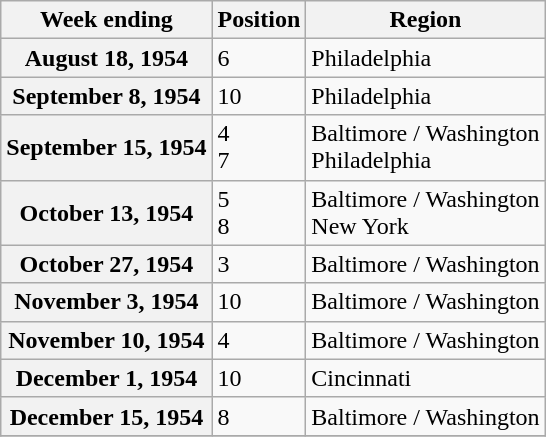<table class="wikitable plainrowheaders sortable">
<tr>
<th scope="col">Week ending</th>
<th scope="col">Position</th>
<th scope="col" class="unsortable">Region</th>
</tr>
<tr>
<th scope="row">August 18, 1954</th>
<td>6</td>
<td>Philadelphia</td>
</tr>
<tr>
<th scope="row">September 8, 1954</th>
<td>10</td>
<td>Philadelphia</td>
</tr>
<tr>
<th scope="row">September 15, 1954</th>
<td>4<br>7</td>
<td>Baltimore / Washington<br>Philadelphia</td>
</tr>
<tr>
<th scope="row">October 13, 1954</th>
<td>5<br>8</td>
<td>Baltimore / Washington<br>New York</td>
</tr>
<tr>
<th scope="row">October 27, 1954</th>
<td>3</td>
<td>Baltimore / Washington</td>
</tr>
<tr>
<th scope="row">November 3, 1954</th>
<td>10</td>
<td>Baltimore / Washington</td>
</tr>
<tr>
<th scope="row">November 10, 1954</th>
<td>4</td>
<td>Baltimore / Washington</td>
</tr>
<tr>
<th scope="row">December 1, 1954</th>
<td>10</td>
<td>Cincinnati</td>
</tr>
<tr>
<th scope="row">December 15, 1954</th>
<td>8</td>
<td>Baltimore / Washington</td>
</tr>
<tr>
</tr>
</table>
